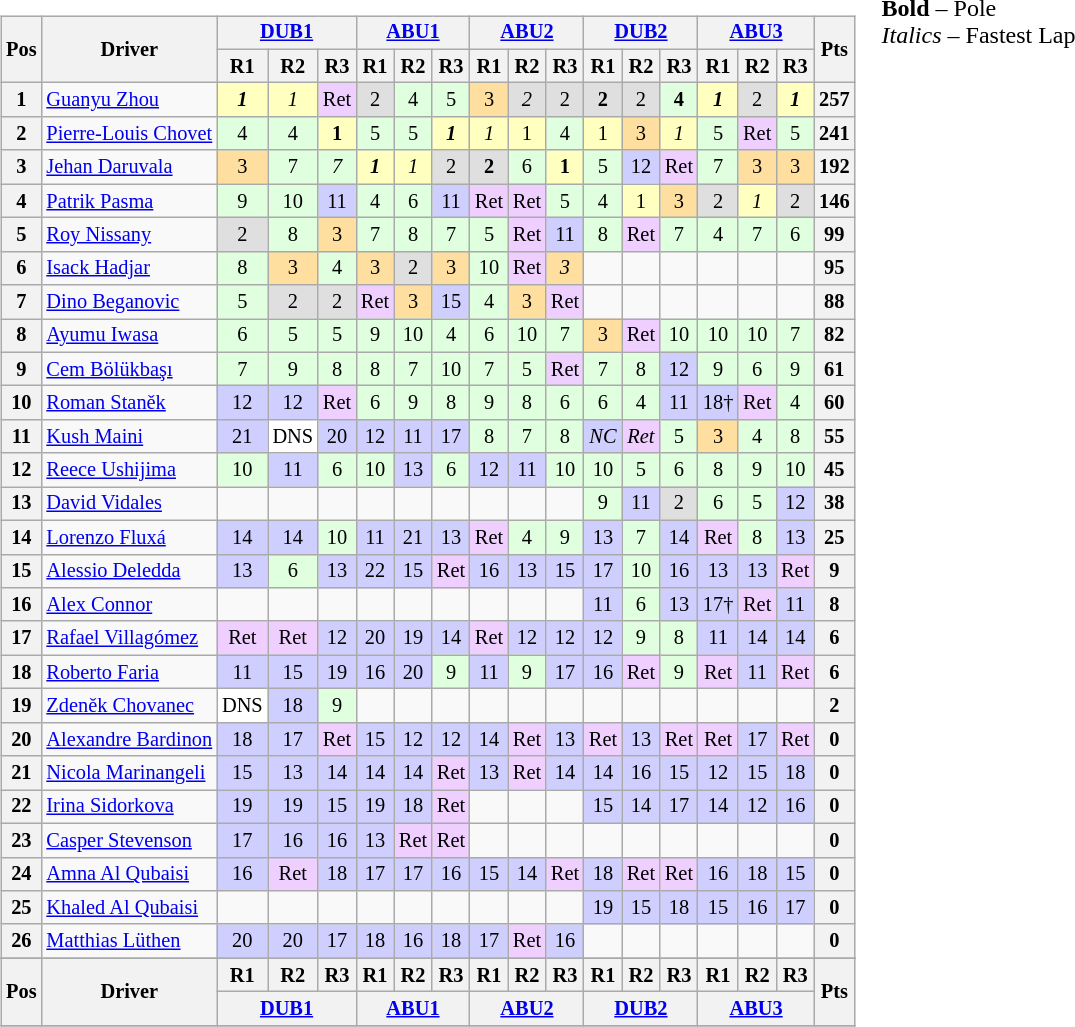<table>
<tr>
<td><br><table class="wikitable" style="font-size: 85%; text-align: center;">
<tr valign=top>
<th rowspan="2" valign="middle">Pos</th>
<th rowspan="2" valign="middle">Driver</th>
<th colspan=3><a href='#'>DUB1</a><br></th>
<th colspan=3><a href='#'>ABU1</a><br></th>
<th colspan=3><a href='#'>ABU2</a><br></th>
<th colspan=3><a href='#'>DUB2</a><br></th>
<th colspan=3><a href='#'>ABU3</a><br></th>
<th rowspan="2" valign="middle">Pts</th>
</tr>
<tr>
<th>R1</th>
<th>R2</th>
<th>R3</th>
<th>R1</th>
<th>R2</th>
<th>R3</th>
<th>R1</th>
<th>R2</th>
<th>R3</th>
<th>R1</th>
<th>R2</th>
<th>R3</th>
<th>R1</th>
<th>R2</th>
<th>R3</th>
</tr>
<tr>
<th>1</th>
<td align="left"> <a href='#'>Guanyu Zhou</a></td>
<td style="background:#FFFFBF;"><strong><em>1</em></strong></td>
<td style="background:#FFFFBF;"><em>1</em></td>
<td style="background:#efcfff;">Ret</td>
<td style="background:#DFDFDF;">2</td>
<td style="background:#DFFFDF;">4</td>
<td style="background:#DFFFDF;">5</td>
<td style="background:#FFDF9F;">3</td>
<td style="background:#DFDFDF;"><em>2</em></td>
<td style="background:#DFDFDF;">2</td>
<td style="background:#DFDFDF;"><strong>2</strong></td>
<td style="background:#DFDFDF;">2</td>
<td style="background:#DFFFDF;"><strong>4</strong></td>
<td style="background:#FFFFBF;"><strong><em>1</em></strong></td>
<td style="background:#DFDFDF;">2</td>
<td style="background:#FFFFBF;"><strong><em>1</em></strong></td>
<th>257</th>
</tr>
<tr>
<th>2</th>
<td align="left" nowrap> <a href='#'>Pierre-Louis Chovet</a></td>
<td style="background:#DFFFDF;">4</td>
<td style="background:#DFFFDF;">4</td>
<td style="background:#FFFFBF;"><strong>1</strong></td>
<td style="background:#DFFFDF;">5</td>
<td style="background:#DFFFDF;">5</td>
<td style="background:#FFFFBF;"><strong><em>1</em></strong></td>
<td style="background:#FFFFBF;"><em>1</em></td>
<td style="background:#FFFFBF;">1</td>
<td style="background:#DFFFDF;">4</td>
<td style="background:#FFFFBF;">1</td>
<td style="background:#FFDF9F;">3</td>
<td style="background:#FFFFBF;"><em>1</em></td>
<td style="background:#DFFFDF;">5</td>
<td style="background:#efcfff;">Ret</td>
<td style="background:#DFFFDF;">5</td>
<th>241</th>
</tr>
<tr>
<th>3</th>
<td align="left"> <a href='#'>Jehan Daruvala</a></td>
<td style="background:#FFDF9F;">3</td>
<td style="background:#DFFFDF;">7</td>
<td style="background:#DFFFDF;"><em>7</em></td>
<td style="background:#FFFFBF;"><strong><em>1</em></strong></td>
<td style="background:#FFFFBF;"><em>1</em></td>
<td style="background:#DFDFDF;">2</td>
<td style="background:#DFDFDF;"><strong>2</strong></td>
<td style="background:#DFFFDF;">6</td>
<td style="background:#FFFFBF;"><strong>1</strong></td>
<td style="background:#DFFFDF;">5</td>
<td style="background:#cfcfff;">12</td>
<td style="background:#efcfff;">Ret</td>
<td style="background:#DFFFDF;">7</td>
<td style="background:#FFDF9F;">3</td>
<td style="background:#FFDF9F;">3</td>
<th>192</th>
</tr>
<tr>
<th>4</th>
<td align="left"> <a href='#'>Patrik Pasma</a></td>
<td style="background:#DFFFDF;">9</td>
<td style="background:#DFFFDF;">10</td>
<td style="background:#cfcfff;">11</td>
<td style="background:#DFFFDF;">4</td>
<td style="background:#DFFFDF;">6</td>
<td style="background:#cfcfff;">11</td>
<td style="background:#efcfff;">Ret</td>
<td style="background:#efcfff;">Ret</td>
<td style="background:#DFFFDF;">5</td>
<td style="background:#DFFFDF;">4</td>
<td style="background:#FFFFBF;">1</td>
<td style="background:#FFDF9F;">3</td>
<td style="background:#DFDFDF;">2</td>
<td style="background:#FFFFBF;"><em>1</em></td>
<td style="background:#DFDFDF;">2</td>
<th>146</th>
</tr>
<tr>
<th>5</th>
<td align="left"> <a href='#'>Roy Nissany</a></td>
<td style="background:#DFDFDF;">2</td>
<td style="background:#DFFFDF;">8</td>
<td style="background:#FFDF9F;">3</td>
<td style="background:#DFFFDF;">7</td>
<td style="background:#DFFFDF;">8</td>
<td style="background:#DFFFDF;">7</td>
<td style="background:#DFFFDF;">5</td>
<td style="background:#efcfff;">Ret</td>
<td style="background:#cfcfff;">11</td>
<td style="background:#DFFFDF;">8</td>
<td style="background:#efcfff;">Ret</td>
<td style="background:#DFFFDF;">7</td>
<td style="background:#DFFFDF;">4</td>
<td style="background:#DFFFDF;">7</td>
<td style="background:#DFFFDF;">6</td>
<th>99</th>
</tr>
<tr>
<th>6</th>
<td align="left"> <a href='#'>Isack Hadjar</a></td>
<td style="background:#DFFFDF;">8</td>
<td style="background:#FFDF9F;">3</td>
<td style="background:#DFFFDF;">4</td>
<td style="background:#FFDF9F;">3</td>
<td style="background:#DFDFDF;">2</td>
<td style="background:#FFDF9F;">3</td>
<td style="background:#DFFFDF;">10</td>
<td style="background:#efcfff;">Ret</td>
<td style="background:#FFDF9F;"><em>3</em></td>
<td></td>
<td></td>
<td></td>
<td></td>
<td></td>
<td></td>
<th>95</th>
</tr>
<tr>
<th>7</th>
<td align="left"> <a href='#'>Dino Beganovic</a></td>
<td style="background:#DFFFDF;">5</td>
<td style="background:#DFDFDF;">2</td>
<td style="background:#DFDFDF;">2</td>
<td style="background:#efcfff;">Ret</td>
<td style="background:#FFDF9F;">3</td>
<td style="background:#cfcfff;">15</td>
<td style="background:#DFFFDF;">4</td>
<td style="background:#FFDF9F;">3</td>
<td style="background:#efcfff;">Ret</td>
<td></td>
<td></td>
<td></td>
<td></td>
<td></td>
<td></td>
<th>88</th>
</tr>
<tr>
<th>8</th>
<td align="left"> <a href='#'>Ayumu Iwasa</a></td>
<td style="background:#DFFFDF;">6</td>
<td style="background:#DFFFDF;">5</td>
<td style="background:#DFFFDF;">5</td>
<td style="background:#DFFFDF;">9</td>
<td style="background:#DFFFDF;">10</td>
<td style="background:#DFFFDF;">4</td>
<td style="background:#DFFFDF;">6</td>
<td style="background:#DFFFDF;">10</td>
<td style="background:#DFFFDF;">7</td>
<td style="background:#FFDF9F;">3</td>
<td style="background:#efcfff;">Ret</td>
<td style="background:#DFFFDF;">10</td>
<td style="background:#DFFFDF;">10</td>
<td style="background:#DFFFDF;">10</td>
<td style="background:#DFFFDF;">7</td>
<th>82</th>
</tr>
<tr>
<th>9</th>
<td align="left"> <a href='#'>Cem Bölükbaşı</a></td>
<td style="background:#DFFFDF;">7</td>
<td style="background:#DFFFDF;">9</td>
<td style="background:#DFFFDF;">8</td>
<td style="background:#DFFFDF;">8</td>
<td style="background:#DFFFDF;">7</td>
<td style="background:#DFFFDF;">10</td>
<td style="background:#DFFFDF;">7</td>
<td style="background:#DFFFDF;">5</td>
<td style="background:#efcfff;">Ret</td>
<td style="background:#DFFFDF;">7</td>
<td style="background:#DFFFDF;">8</td>
<td style="background:#cfcfff;">12</td>
<td style="background:#DFFFDF;">9</td>
<td style="background:#DFFFDF;">6</td>
<td style="background:#DFFFDF;">9</td>
<th>61</th>
</tr>
<tr>
<th>10</th>
<td align="left"> <a href='#'>Roman Staněk</a></td>
<td style="background:#cfcfff;">12</td>
<td style="background:#cfcfff;">12</td>
<td style="background:#efcfff;">Ret</td>
<td style="background:#DFFFDF;">6</td>
<td style="background:#DFFFDF;">9</td>
<td style="background:#DFFFDF;">8</td>
<td style="background:#DFFFDF;">9</td>
<td style="background:#DFFFDF;">8</td>
<td style="background:#DFFFDF;">6</td>
<td style="background:#DFFFDF;">6</td>
<td style="background:#DFFFDF;">4</td>
<td style="background:#cfcfff;">11</td>
<td style="background:#cfcfff;">18†</td>
<td style="background:#efcfff;">Ret</td>
<td style="background:#DFFFDF;">4</td>
<th>60</th>
</tr>
<tr>
<th>11</th>
<td align="left"> <a href='#'>Kush Maini</a></td>
<td style="background:#cfcfff;">21</td>
<td style="background:#ffffff;">DNS</td>
<td style="background:#cfcfff;">20</td>
<td style="background:#cfcfff;">12</td>
<td style="background:#cfcfff;">11</td>
<td style="background:#cfcfff;">17</td>
<td style="background:#DFFFDF;">8</td>
<td style="background:#DFFFDF;">7</td>
<td style="background:#DFFFDF;">8</td>
<td style="background:#cfcfff;"><em>NC</em></td>
<td style="background:#efcfff;"><em>Ret</em></td>
<td style="background:#DFFFDF;">5</td>
<td style="background:#FFDF9F;">3</td>
<td style="background:#DFFFDF;">4</td>
<td style="background:#DFFFDF;">8</td>
<th>55</th>
</tr>
<tr>
<th>12</th>
<td align="left"> <a href='#'>Reece Ushijima</a></td>
<td style="background:#DFFFDF;">10</td>
<td style="background:#cfcfff;">11</td>
<td style="background:#DFFFDF;">6</td>
<td style="background:#DFFFDF;">10</td>
<td style="background:#cfcfff;">13</td>
<td style="background:#DFFFDF;">6</td>
<td style="background:#cfcfff;">12</td>
<td style="background:#cfcfff;">11</td>
<td style="background:#DFFFDF;">10</td>
<td style="background:#DFFFDF;">10</td>
<td style="background:#DFFFDF;">5</td>
<td style="background:#DFFFDF;">6</td>
<td style="background:#DFFFDF;">8</td>
<td style="background:#DFFFDF;">9</td>
<td style="background:#DFFFDF;">10</td>
<th>45</th>
</tr>
<tr>
<th>13</th>
<td align="left"> <a href='#'>David Vidales</a></td>
<td></td>
<td></td>
<td></td>
<td></td>
<td></td>
<td></td>
<td></td>
<td></td>
<td></td>
<td style="background:#DFFFDF;">9</td>
<td style="background:#cfcfff;">11</td>
<td style="background:#DFDFDF;">2</td>
<td style="background:#DFFFDF;">6</td>
<td style="background:#DFFFDF;">5</td>
<td style="background:#cfcfff;">12</td>
<th>38</th>
</tr>
<tr>
<th>14</th>
<td align="left"> <a href='#'>Lorenzo Fluxá</a></td>
<td style="background:#cfcfff;">14</td>
<td style="background:#cfcfff;">14</td>
<td style="background:#DFFFDF;">10</td>
<td style="background:#cfcfff;">11</td>
<td style="background:#cfcfff;">21</td>
<td style="background:#cfcfff;">13</td>
<td style="background:#efcfff;">Ret</td>
<td style="background:#DFFFDF;">4</td>
<td style="background:#DFFFDF;">9</td>
<td style="background:#cfcfff;">13</td>
<td style="background:#DFFFDF;">7</td>
<td style="background:#cfcfff;">14</td>
<td style="background:#efcfff;">Ret</td>
<td style="background:#DFFFDF;">8</td>
<td style="background:#cfcfff;">13</td>
<th>25</th>
</tr>
<tr>
<th>15</th>
<td align="left"> <a href='#'>Alessio Deledda</a></td>
<td style="background:#cfcfff;">13</td>
<td style="background:#DFFFDF;">6</td>
<td style="background:#cfcfff;">13</td>
<td style="background:#cfcfff;">22</td>
<td style="background:#cfcfff;">15</td>
<td style="background:#efcfff;">Ret</td>
<td style="background:#cfcfff;">16</td>
<td style="background:#cfcfff;">13</td>
<td style="background:#cfcfff;">15</td>
<td style="background:#cfcfff;">17</td>
<td style="background:#DFFFDF;">10</td>
<td style="background:#cfcfff;">16</td>
<td style="background:#cfcfff;">13</td>
<td style="background:#cfcfff;">13</td>
<td style="background:#efcfff;">Ret</td>
<th>9</th>
</tr>
<tr>
<th>16</th>
<td align="left"> <a href='#'>Alex Connor</a></td>
<td></td>
<td></td>
<td></td>
<td></td>
<td></td>
<td></td>
<td></td>
<td></td>
<td></td>
<td style="background:#cfcfff;">11</td>
<td style="background:#DFFFDF;">6</td>
<td style="background:#cfcfff;">13</td>
<td style="background:#cfcfff;">17†</td>
<td style="background:#efcfff;">Ret</td>
<td style="background:#cfcfff;">11</td>
<th>8</th>
</tr>
<tr>
<th>17</th>
<td align="left"> <a href='#'>Rafael Villagómez</a></td>
<td style="background:#efcfff;">Ret</td>
<td style="background:#efcfff;">Ret</td>
<td style="background:#cfcfff;">12</td>
<td style="background:#cfcfff;">20</td>
<td style="background:#cfcfff;">19</td>
<td style="background:#cfcfff;">14</td>
<td style="background:#efcfff;">Ret</td>
<td style="background:#cfcfff;">12</td>
<td style="background:#cfcfff;">12</td>
<td style="background:#cfcfff;">12</td>
<td style="background:#DFFFDF;">9</td>
<td style="background:#DFFFDF;">8</td>
<td style="background:#cfcfff;">11</td>
<td style="background:#cfcfff;">14</td>
<td style="background:#cfcfff;">14</td>
<th>6</th>
</tr>
<tr>
<th>18</th>
<td align="left"> <a href='#'>Roberto Faria</a></td>
<td style="background:#cfcfff;">11</td>
<td style="background:#cfcfff;">15</td>
<td style="background:#cfcfff;">19</td>
<td style="background:#cfcfff;">16</td>
<td style="background:#cfcfff;">20</td>
<td style="background:#DFFFDF;">9</td>
<td style="background:#cfcfff;">11</td>
<td style="background:#DFFFDF;">9</td>
<td style="background:#cfcfff;">17</td>
<td style="background:#cfcfff;">16</td>
<td style="background:#efcfff;">Ret</td>
<td style="background:#DFFFDF;">9</td>
<td style="background:#efcfff;">Ret</td>
<td style="background:#cfcfff;">11</td>
<td style="background:#efcfff;">Ret</td>
<th>6</th>
</tr>
<tr>
<th>19</th>
<td align="left"> <a href='#'>Zdeněk Chovanec</a></td>
<td style="background:#ffffff;">DNS</td>
<td style="background:#cfcfff;">18</td>
<td style="background:#DFFFDF;">9</td>
<td></td>
<td></td>
<td></td>
<td></td>
<td></td>
<td></td>
<td></td>
<td></td>
<td></td>
<td></td>
<td></td>
<td></td>
<th>2</th>
</tr>
<tr>
<th>20</th>
<td align="left" nowrap> <a href='#'>Alexandre Bardinon</a></td>
<td style="background:#cfcfff;">18</td>
<td style="background:#cfcfff;">17</td>
<td style="background:#efcfff;">Ret</td>
<td style="background:#cfcfff;">15</td>
<td style="background:#cfcfff;">12</td>
<td style="background:#cfcfff;">12</td>
<td style="background:#cfcfff;">14</td>
<td style="background:#efcfff;">Ret</td>
<td style="background:#cfcfff;">13</td>
<td style="background:#efcfff;">Ret</td>
<td style="background:#cfcfff;">13</td>
<td style="background:#efcfff;">Ret</td>
<td style="background:#efcfff;">Ret</td>
<td style="background:#cfcfff;">17</td>
<td style="background:#efcfff;">Ret</td>
<th>0</th>
</tr>
<tr>
<th>21</th>
<td align="left"> <a href='#'>Nicola Marinangeli</a></td>
<td style="background:#cfcfff;">15</td>
<td style="background:#cfcfff;">13</td>
<td style="background:#cfcfff;">14</td>
<td style="background:#cfcfff;">14</td>
<td style="background:#cfcfff;">14</td>
<td style="background:#efcfff;">Ret</td>
<td style="background:#cfcfff;">13</td>
<td style="background:#efcfff;">Ret</td>
<td style="background:#cfcfff;">14</td>
<td style="background:#cfcfff;">14</td>
<td style="background:#cfcfff;">16</td>
<td style="background:#cfcfff;">15</td>
<td style="background:#cfcfff;">12</td>
<td style="background:#cfcfff;">15</td>
<td style="background:#cfcfff;">18</td>
<th>0</th>
</tr>
<tr>
<th>22</th>
<td align="left"> <a href='#'>Irina Sidorkova</a></td>
<td style="background:#cfcfff;">19</td>
<td style="background:#cfcfff;">19</td>
<td style="background:#cfcfff;">15</td>
<td style="background:#cfcfff;">19</td>
<td style="background:#cfcfff;">18</td>
<td style="background:#efcfff;">Ret</td>
<td></td>
<td></td>
<td></td>
<td style="background:#cfcfff;">15</td>
<td style="background:#cfcfff;">14</td>
<td style="background:#cfcfff;">17</td>
<td style="background:#cfcfff;">14</td>
<td style="background:#cfcfff;">12</td>
<td style="background:#cfcfff;">16</td>
<th>0</th>
</tr>
<tr>
<th>23</th>
<td align="left"> <a href='#'>Casper Stevenson</a></td>
<td style="background:#cfcfff;">17</td>
<td style="background:#cfcfff;">16</td>
<td style="background:#cfcfff;">16</td>
<td style="background:#cfcfff;">13</td>
<td style="background:#efcfff;">Ret</td>
<td style="background:#efcfff;">Ret</td>
<td></td>
<td></td>
<td></td>
<td></td>
<td></td>
<td></td>
<td></td>
<td></td>
<td></td>
<th>0</th>
</tr>
<tr>
<th>24</th>
<td align=left> <a href='#'>Amna Al Qubaisi</a></td>
<td style="background:#cfcfff;">16</td>
<td style="background:#efcfff;">Ret</td>
<td style="background:#cfcfff;">18</td>
<td style="background:#cfcfff;">17</td>
<td style="background:#cfcfff;">17</td>
<td style="background:#cfcfff;">16</td>
<td style="background:#cfcfff;">15</td>
<td style="background:#cfcfff;">14</td>
<td style="background:#efcfff;">Ret</td>
<td style="background:#cfcfff;">18</td>
<td style="background:#efcfff;">Ret</td>
<td style="background:#efcfff;">Ret</td>
<td style="background:#cfcfff;">16</td>
<td style="background:#cfcfff;">18</td>
<td style="background:#cfcfff;">15</td>
<th>0</th>
</tr>
<tr>
<th>25</th>
<td align="left"> <a href='#'>Khaled Al Qubaisi</a></td>
<td></td>
<td></td>
<td></td>
<td></td>
<td></td>
<td></td>
<td></td>
<td></td>
<td></td>
<td style="background:#cfcfff;">19</td>
<td style="background:#cfcfff;">15</td>
<td style="background:#cfcfff;">18</td>
<td style="background:#cfcfff;">15</td>
<td style="background:#cfcfff;">16</td>
<td style="background:#cfcfff;">17</td>
<th>0</th>
</tr>
<tr>
<th>26</th>
<td align=left> <a href='#'>Matthias Lüthen</a></td>
<td style="background:#cfcfff;">20</td>
<td style="background:#cfcfff;">20</td>
<td style="background:#cfcfff;">17</td>
<td style="background:#cfcfff;">18</td>
<td style="background:#cfcfff;">16</td>
<td style="background:#cfcfff;">18</td>
<td style="background:#cfcfff;">17</td>
<td style="background:#efcfff;">Ret</td>
<td style="background:#cfcfff;">16</td>
<td></td>
<td></td>
<td></td>
<td></td>
<td></td>
<td></td>
<th>0</th>
</tr>
<tr>
</tr>
<tr>
<th rowspan="2">Pos</th>
<th rowspan="2">Driver</th>
<th>R1</th>
<th>R2</th>
<th>R3</th>
<th>R1</th>
<th>R2</th>
<th>R3</th>
<th>R1</th>
<th>R2</th>
<th>R3</th>
<th>R1</th>
<th>R2</th>
<th>R3</th>
<th>R1</th>
<th>R2</th>
<th>R3</th>
<th rowspan="2">Pts</th>
</tr>
<tr valign="top">
<th colspan="3"><a href='#'>DUB1</a><br></th>
<th colspan="3"><a href='#'>ABU1</a><br></th>
<th colspan="3"><a href='#'>ABU2</a><br></th>
<th colspan="3"><a href='#'>DUB2</a><br></th>
<th colspan="3"><a href='#'>ABU3</a><br></th>
</tr>
<tr>
</tr>
</table>
</td>
<td style="vertical-align:top;"><br>
<span><strong>Bold</strong> – Pole<br><em>Italics</em> – Fastest Lap</span></td>
</tr>
</table>
